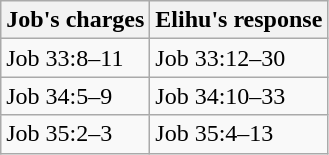<table class=wikitable>
<tr>
<th>Job's charges</th>
<th>Elihu's response</th>
</tr>
<tr>
<td>Job 33:8–11</td>
<td>Job 33:12–30</td>
</tr>
<tr>
<td>Job 34:5–9</td>
<td>Job 34:10–33</td>
</tr>
<tr>
<td>Job 35:2–3</td>
<td>Job 35:4–13</td>
</tr>
</table>
